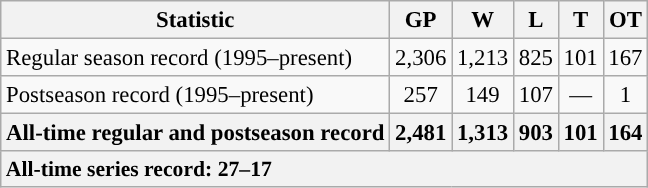<table class="wikitable" style="text-align:center; font-size:95%">
<tr>
<th>Statistic</th>
<th>GP</th>
<th>W</th>
<th>L</th>
<th>T</th>
<th>OT</th>
</tr>
<tr>
<td style="text-align:left;">Regular season record (1995–present)</td>
<td>2,306</td>
<td>1,213</td>
<td>825</td>
<td>101</td>
<td>167</td>
</tr>
<tr>
<td style="text-align:left;">Postseason record (1995–present)</td>
<td>257</td>
<td>149</td>
<td>107</td>
<td>—</td>
<td>1</td>
</tr>
<tr>
<th style="text-align:left;">All-time regular and postseason record</th>
<th>2,481</th>
<th>1,313</th>
<th>903</th>
<th>101</th>
<th>164</th>
</tr>
<tr>
<th colspan="6" style="text-align:left; font-size:95%">All-time series record: 27–17</th>
</tr>
</table>
